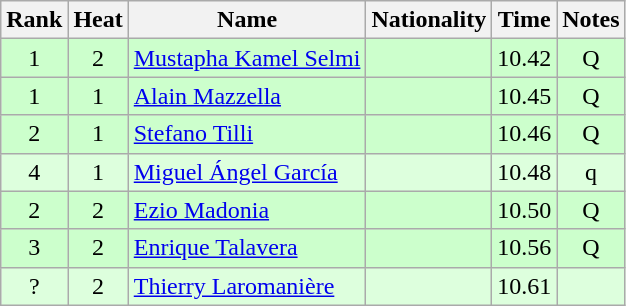<table class="wikitable sortable" style="text-align:center">
<tr>
<th>Rank</th>
<th>Heat</th>
<th>Name</th>
<th>Nationality</th>
<th>Time</th>
<th>Notes</th>
</tr>
<tr bgcolor=ccffcc>
<td>1</td>
<td>2</td>
<td align=left><a href='#'>Mustapha Kamel Selmi</a></td>
<td align=left></td>
<td>10.42</td>
<td>Q</td>
</tr>
<tr bgcolor=ccffcc>
<td>1</td>
<td>1</td>
<td align=left><a href='#'>Alain Mazzella</a></td>
<td align=left></td>
<td>10.45</td>
<td>Q</td>
</tr>
<tr bgcolor=ccffcc>
<td>2</td>
<td>1</td>
<td align=left><a href='#'>Stefano Tilli</a></td>
<td align=left></td>
<td>10.46</td>
<td>Q</td>
</tr>
<tr bgcolor=ddffdd>
<td>4</td>
<td>1</td>
<td align=left><a href='#'>Miguel Ángel García</a></td>
<td align=left></td>
<td>10.48</td>
<td>q</td>
</tr>
<tr bgcolor=ccffcc>
<td>2</td>
<td>2</td>
<td align=left><a href='#'>Ezio Madonia</a></td>
<td align=left></td>
<td>10.50</td>
<td>Q</td>
</tr>
<tr bgcolor=ccffcc>
<td>3</td>
<td>2</td>
<td align=left><a href='#'>Enrique Talavera</a></td>
<td align=left></td>
<td>10.56</td>
<td>Q</td>
</tr>
<tr bgcolor=ddffdd>
<td>?</td>
<td>2</td>
<td align=left><a href='#'>Thierry Laromanière</a></td>
<td align=left></td>
<td>10.61</td>
<td></td>
</tr>
</table>
